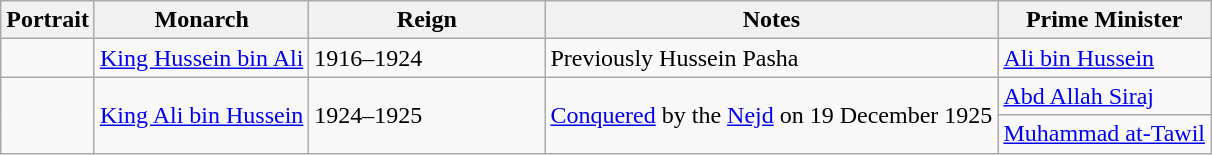<table class="wikitable">
<tr>
<th>Portrait</th>
<th>Monarch</th>
<th style="min-width:150px;">Reign</th>
<th>Notes</th>
<th>Prime Minister</th>
</tr>
<tr>
<td></td>
<td><a href='#'>King Hussein bin Ali</a></td>
<td>1916–1924</td>
<td>Previously Hussein Pasha</td>
<td><a href='#'>Ali bin Hussein</a><br></td>
</tr>
<tr>
<td rowspan="2"></td>
<td rowspan="2"><a href='#'>King Ali bin Hussein</a></td>
<td rowspan="2">1924–1925</td>
<td rowspan="2"><a href='#'>Conquered</a> by the <a href='#'>Nejd</a> on 19 December 1925</td>
<td><a href='#'>Abd Allah Siraj</a><br></td>
</tr>
<tr>
<td><a href='#'>Muhammad at-Tawil</a><br></td>
</tr>
</table>
